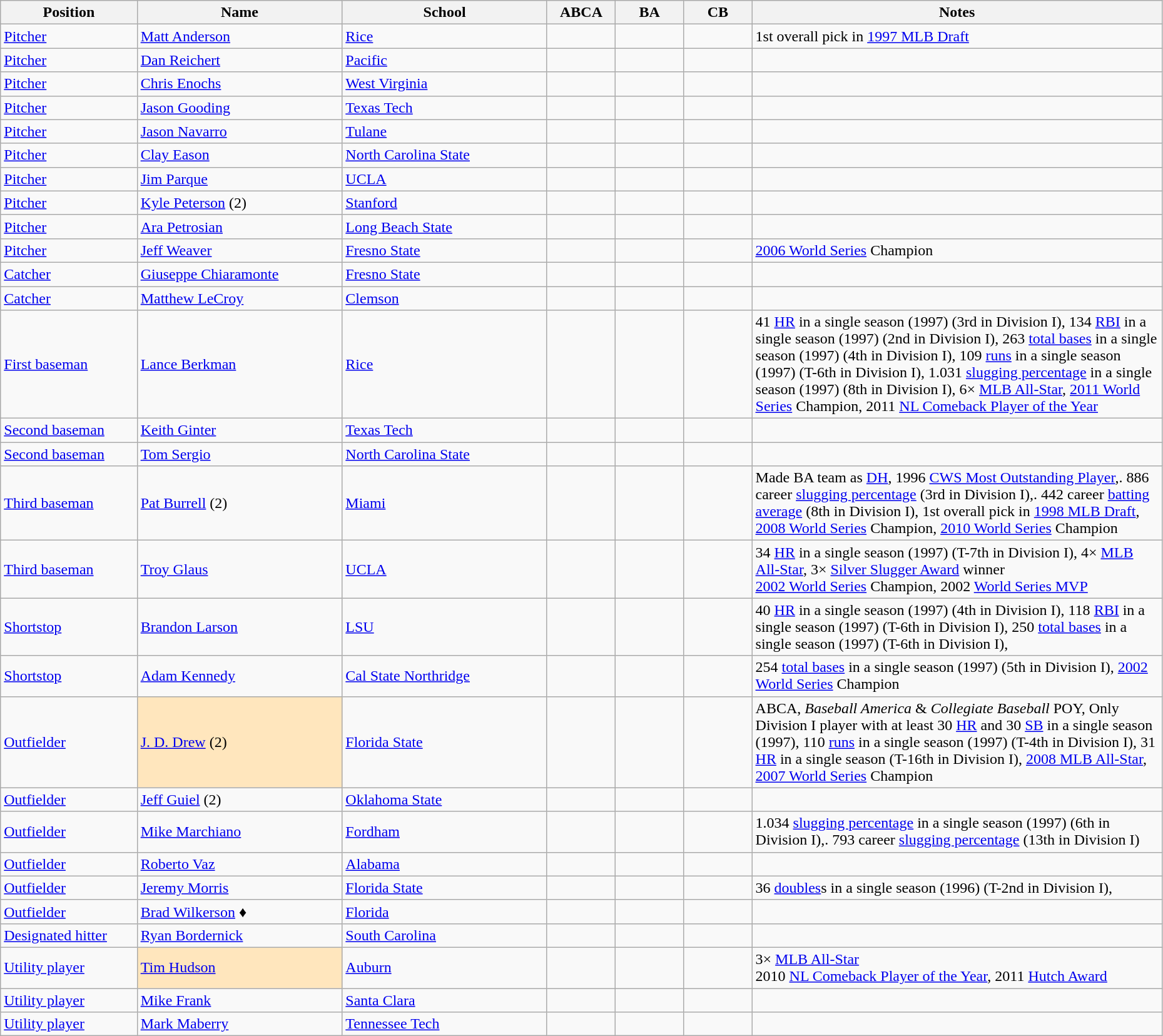<table class="wikitable sortable" style="width:98%;">
<tr>
<th width=10%>Position</th>
<th width=15%>Name</th>
<th width=15%>School</th>
<th width=5%>ABCA</th>
<th width=5%>BA</th>
<th width=5%>CB</th>
<th width=30% class="unsortable">Notes</th>
</tr>
<tr>
<td><a href='#'>Pitcher</a></td>
<td><a href='#'>Matt Anderson</a></td>
<td><a href='#'>Rice</a></td>
<td></td>
<td></td>
<td></td>
<td>1st overall pick in <a href='#'>1997 MLB Draft</a></td>
</tr>
<tr>
<td><a href='#'>Pitcher</a></td>
<td><a href='#'>Dan Reichert</a></td>
<td><a href='#'>Pacific</a></td>
<td></td>
<td></td>
<td></td>
<td></td>
</tr>
<tr>
<td><a href='#'>Pitcher</a></td>
<td><a href='#'>Chris Enochs</a></td>
<td><a href='#'>West Virginia</a></td>
<td></td>
<td></td>
<td></td>
<td></td>
</tr>
<tr>
<td><a href='#'>Pitcher</a></td>
<td><a href='#'>Jason Gooding</a></td>
<td><a href='#'>Texas Tech</a></td>
<td></td>
<td></td>
<td></td>
<td></td>
</tr>
<tr>
<td><a href='#'>Pitcher</a></td>
<td><a href='#'>Jason Navarro</a></td>
<td><a href='#'>Tulane</a></td>
<td></td>
<td></td>
<td></td>
<td></td>
</tr>
<tr>
<td><a href='#'>Pitcher</a></td>
<td><a href='#'>Clay Eason</a></td>
<td><a href='#'>North Carolina State</a></td>
<td></td>
<td></td>
<td></td>
<td></td>
</tr>
<tr>
<td><a href='#'>Pitcher</a></td>
<td><a href='#'>Jim Parque</a></td>
<td><a href='#'>UCLA</a></td>
<td></td>
<td></td>
<td></td>
<td></td>
</tr>
<tr>
<td><a href='#'>Pitcher</a></td>
<td><a href='#'>Kyle Peterson</a> (2)</td>
<td><a href='#'>Stanford</a></td>
<td></td>
<td></td>
<td></td>
<td></td>
</tr>
<tr>
<td><a href='#'>Pitcher</a></td>
<td><a href='#'>Ara Petrosian</a></td>
<td><a href='#'>Long Beach State</a></td>
<td></td>
<td></td>
<td></td>
<td></td>
</tr>
<tr>
<td><a href='#'>Pitcher</a></td>
<td><a href='#'>Jeff Weaver</a></td>
<td><a href='#'>Fresno State</a></td>
<td></td>
<td></td>
<td></td>
<td><a href='#'>2006 World Series</a> Champion</td>
</tr>
<tr>
<td><a href='#'>Catcher</a></td>
<td><a href='#'>Giuseppe Chiaramonte</a></td>
<td><a href='#'>Fresno State</a></td>
<td></td>
<td></td>
<td></td>
<td></td>
</tr>
<tr>
<td><a href='#'>Catcher</a></td>
<td><a href='#'>Matthew LeCroy</a></td>
<td><a href='#'>Clemson</a></td>
<td></td>
<td></td>
<td></td>
<td></td>
</tr>
<tr>
<td><a href='#'>First baseman</a></td>
<td><a href='#'>Lance Berkman</a></td>
<td><a href='#'>Rice</a></td>
<td></td>
<td></td>
<td></td>
<td>41 <a href='#'>HR</a> in a single season (1997) (3rd in Division I), 134 <a href='#'>RBI</a> in a single season (1997) (2nd in Division I), 263 <a href='#'>total bases</a> in a single season (1997) (4th in Division I), 109 <a href='#'>runs</a> in a single season (1997) (T-6th in Division I), 1.031 <a href='#'>slugging percentage</a> in a single season (1997) (8th in Division I), 6× <a href='#'>MLB All-Star</a>, <a href='#'>2011 World Series</a> Champion, 2011 <a href='#'>NL Comeback Player of the Year</a></td>
</tr>
<tr>
<td><a href='#'>Second baseman</a></td>
<td><a href='#'>Keith Ginter</a></td>
<td><a href='#'>Texas Tech</a></td>
<td></td>
<td></td>
<td></td>
<td></td>
</tr>
<tr>
<td><a href='#'>Second baseman</a></td>
<td><a href='#'>Tom Sergio</a></td>
<td><a href='#'>North Carolina State</a></td>
<td></td>
<td></td>
<td></td>
<td></td>
</tr>
<tr>
<td><a href='#'>Third baseman</a></td>
<td><a href='#'>Pat Burrell</a> (2)</td>
<td><a href='#'>Miami</a></td>
<td></td>
<td></td>
<td></td>
<td>Made BA team as <a href='#'>DH</a>, 1996 <a href='#'>CWS Most Outstanding Player</a>,. 886 career <a href='#'>slugging percentage</a> (3rd in Division I),. 442 career <a href='#'>batting average</a> (8th in Division I), 1st overall pick in <a href='#'>1998 MLB Draft</a>, <a href='#'>2008 World Series</a> Champion, <a href='#'>2010 World Series</a> Champion</td>
</tr>
<tr>
<td><a href='#'>Third baseman</a></td>
<td><a href='#'>Troy Glaus</a></td>
<td><a href='#'>UCLA</a></td>
<td></td>
<td></td>
<td></td>
<td>34 <a href='#'>HR</a> in a single season (1997) (T-7th in Division I), 4× <a href='#'>MLB All-Star</a>, 3× <a href='#'>Silver Slugger Award</a> winner<br><a href='#'>2002 World Series</a> Champion, 2002 <a href='#'>World Series MVP</a></td>
</tr>
<tr>
<td><a href='#'>Shortstop</a></td>
<td><a href='#'>Brandon Larson</a></td>
<td><a href='#'>LSU</a></td>
<td></td>
<td></td>
<td></td>
<td>40 <a href='#'>HR</a> in a single season (1997) (4th in Division I), 118 <a href='#'>RBI</a> in a single season (1997) (T-6th in Division I), 250 <a href='#'>total bases</a> in a single season (1997) (T-6th in Division I),</td>
</tr>
<tr>
<td><a href='#'>Shortstop</a></td>
<td><a href='#'>Adam Kennedy</a></td>
<td><a href='#'>Cal State Northridge</a></td>
<td></td>
<td></td>
<td></td>
<td>254 <a href='#'>total bases</a> in a single season (1997) (5th in Division I), <a href='#'>2002 World Series</a> Champion</td>
</tr>
<tr>
<td><a href='#'>Outfielder</a></td>
<td style="background-color:#FFE6BD"><a href='#'>J. D. Drew</a> (2)</td>
<td><a href='#'>Florida State</a></td>
<td></td>
<td></td>
<td></td>
<td>ABCA, <em>Baseball America</em> & <em>Collegiate Baseball</em> POY, Only Division I player with at least 30 <a href='#'>HR</a> and 30 <a href='#'>SB</a> in a single season (1997), 110 <a href='#'>runs</a> in a single season (1997) (T-4th in Division I), 31 <a href='#'>HR</a> in a single season (T-16th in Division I), <a href='#'>2008 MLB All-Star</a>, <a href='#'>2007 World Series</a> Champion</td>
</tr>
<tr>
<td><a href='#'>Outfielder</a></td>
<td><a href='#'>Jeff Guiel</a> (2)</td>
<td><a href='#'>Oklahoma State</a></td>
<td></td>
<td></td>
<td></td>
<td></td>
</tr>
<tr>
<td><a href='#'>Outfielder</a></td>
<td><a href='#'>Mike Marchiano</a></td>
<td><a href='#'>Fordham</a></td>
<td></td>
<td></td>
<td></td>
<td>1.034 <a href='#'>slugging percentage</a> in a single season (1997) (6th in Division I),. 793 career <a href='#'>slugging percentage</a> (13th in Division I)</td>
</tr>
<tr>
<td><a href='#'>Outfielder</a></td>
<td><a href='#'>Roberto Vaz</a></td>
<td><a href='#'>Alabama</a></td>
<td></td>
<td></td>
<td></td>
<td></td>
</tr>
<tr>
<td><a href='#'>Outfielder</a></td>
<td><a href='#'>Jeremy Morris</a></td>
<td><a href='#'>Florida State</a></td>
<td></td>
<td></td>
<td></td>
<td>36 <a href='#'>doubles</a>s in a single season (1996) (T-2nd in Division I),</td>
</tr>
<tr>
<td><a href='#'>Outfielder</a></td>
<td><a href='#'>Brad Wilkerson</a> ♦</td>
<td><a href='#'>Florida</a></td>
<td></td>
<td></td>
<td></td>
<td></td>
</tr>
<tr>
<td><a href='#'>Designated hitter</a></td>
<td><a href='#'>Ryan Bordernick</a></td>
<td><a href='#'>South Carolina</a></td>
<td></td>
<td></td>
<td></td>
<td></td>
</tr>
<tr>
<td><a href='#'>Utility player</a></td>
<td style="background-color:#FFE6BD"><a href='#'>Tim Hudson</a></td>
<td><a href='#'>Auburn</a></td>
<td></td>
<td></td>
<td></td>
<td>3× <a href='#'>MLB All-Star</a><br>2010 <a href='#'>NL Comeback Player of the Year</a>, 2011 <a href='#'>Hutch Award</a></td>
</tr>
<tr>
<td><a href='#'>Utility player</a></td>
<td><a href='#'>Mike Frank</a></td>
<td><a href='#'>Santa Clara</a></td>
<td></td>
<td></td>
<td></td>
<td></td>
</tr>
<tr>
<td><a href='#'>Utility player</a></td>
<td><a href='#'>Mark Maberry</a></td>
<td><a href='#'>Tennessee Tech</a></td>
<td></td>
<td></td>
<td></td>
<td></td>
</tr>
</table>
